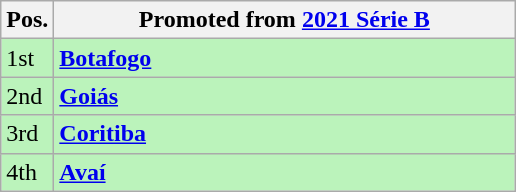<table class="wikitable">
<tr>
<th style="text-align:center;">Pos.</th>
<th width=300>Promoted from <a href='#'>2021 Série B</a></th>
</tr>
<tr style="background: #BBF3BB;">
<td>1st</td>
<td><strong><a href='#'>Botafogo</a></strong></td>
</tr>
<tr style="background: #BBF3BB;">
<td>2nd</td>
<td><strong><a href='#'>Goiás</a></strong></td>
</tr>
<tr style="background: #BBF3BB;">
<td>3rd</td>
<td><strong><a href='#'>Coritiba</a></strong></td>
</tr>
<tr style="background: #BBF3BB;">
<td>4th</td>
<td><strong><a href='#'>Avaí</a></strong></td>
</tr>
</table>
